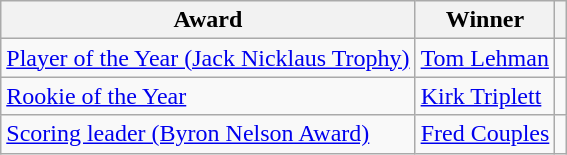<table class="wikitable">
<tr>
<th>Award</th>
<th>Winner</th>
<th></th>
</tr>
<tr>
<td><a href='#'>Player of the Year (Jack Nicklaus Trophy)</a></td>
<td> <a href='#'>Tom Lehman</a></td>
<td></td>
</tr>
<tr>
<td><a href='#'>Rookie of the Year</a></td>
<td> <a href='#'>Kirk Triplett</a></td>
<td></td>
</tr>
<tr>
<td><a href='#'>Scoring leader (Byron Nelson Award)</a></td>
<td> <a href='#'>Fred Couples</a></td>
<td></td>
</tr>
</table>
